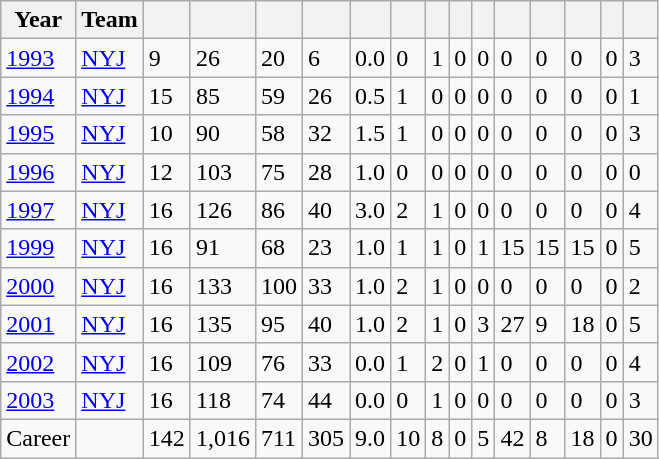<table class="wikitable sortable">
<tr>
<th>Year</th>
<th>Team</th>
<th></th>
<th></th>
<th></th>
<th></th>
<th></th>
<th></th>
<th></th>
<th></th>
<th></th>
<th></th>
<th></th>
<th></th>
<th></th>
<th></th>
</tr>
<tr>
<td><a href='#'>1993</a></td>
<td><a href='#'>NYJ</a></td>
<td>9</td>
<td>26</td>
<td>20</td>
<td>6</td>
<td>0.0</td>
<td>0</td>
<td>1</td>
<td>0</td>
<td>0</td>
<td>0</td>
<td>0</td>
<td>0</td>
<td>0</td>
<td>3</td>
</tr>
<tr>
<td><a href='#'>1994</a></td>
<td><a href='#'>NYJ</a></td>
<td>15</td>
<td>85</td>
<td>59</td>
<td>26</td>
<td>0.5</td>
<td>1</td>
<td>0</td>
<td>0</td>
<td>0</td>
<td>0</td>
<td>0</td>
<td>0</td>
<td>0</td>
<td>1</td>
</tr>
<tr>
<td><a href='#'>1995</a></td>
<td><a href='#'>NYJ</a></td>
<td>10</td>
<td>90</td>
<td>58</td>
<td>32</td>
<td>1.5</td>
<td>1</td>
<td>0</td>
<td>0</td>
<td>0</td>
<td>0</td>
<td>0</td>
<td>0</td>
<td>0</td>
<td>3</td>
</tr>
<tr>
<td><a href='#'>1996</a></td>
<td><a href='#'>NYJ</a></td>
<td>12</td>
<td>103</td>
<td>75</td>
<td>28</td>
<td>1.0</td>
<td>0</td>
<td>0</td>
<td>0</td>
<td>0</td>
<td>0</td>
<td>0</td>
<td>0</td>
<td>0</td>
<td>0</td>
</tr>
<tr>
<td><a href='#'>1997</a></td>
<td><a href='#'>NYJ</a></td>
<td>16</td>
<td>126</td>
<td>86</td>
<td>40</td>
<td>3.0</td>
<td>2</td>
<td>1</td>
<td>0</td>
<td>0</td>
<td>0</td>
<td>0</td>
<td>0</td>
<td>0</td>
<td>4</td>
</tr>
<tr>
<td><a href='#'>1999</a></td>
<td><a href='#'>NYJ</a></td>
<td>16</td>
<td>91</td>
<td>68</td>
<td>23</td>
<td>1.0</td>
<td>1</td>
<td>1</td>
<td>0</td>
<td>1</td>
<td>15</td>
<td>15</td>
<td>15</td>
<td>0</td>
<td>5</td>
</tr>
<tr>
<td><a href='#'>2000</a></td>
<td><a href='#'>NYJ</a></td>
<td>16</td>
<td>133</td>
<td>100</td>
<td>33</td>
<td>1.0</td>
<td>2</td>
<td>1</td>
<td>0</td>
<td>0</td>
<td>0</td>
<td>0</td>
<td>0</td>
<td>0</td>
<td>2</td>
</tr>
<tr>
<td><a href='#'>2001</a></td>
<td><a href='#'>NYJ</a></td>
<td>16</td>
<td>135</td>
<td>95</td>
<td>40</td>
<td>1.0</td>
<td>2</td>
<td>1</td>
<td>0</td>
<td>3</td>
<td>27</td>
<td>9</td>
<td>18</td>
<td>0</td>
<td>5</td>
</tr>
<tr>
<td><a href='#'>2002</a></td>
<td><a href='#'>NYJ</a></td>
<td>16</td>
<td>109</td>
<td>76</td>
<td>33</td>
<td>0.0</td>
<td>1</td>
<td>2</td>
<td>0</td>
<td>1</td>
<td>0</td>
<td>0</td>
<td>0</td>
<td>0</td>
<td>4</td>
</tr>
<tr>
<td><a href='#'>2003</a></td>
<td><a href='#'>NYJ</a></td>
<td>16</td>
<td>118</td>
<td>74</td>
<td>44</td>
<td>0.0</td>
<td>0</td>
<td>1</td>
<td>0</td>
<td>0</td>
<td>0</td>
<td>0</td>
<td>0</td>
<td>0</td>
<td>3</td>
</tr>
<tr>
<td>Career</td>
<td></td>
<td>142</td>
<td>1,016</td>
<td>711</td>
<td>305</td>
<td>9.0</td>
<td>10</td>
<td>8</td>
<td>0</td>
<td>5</td>
<td>42</td>
<td>8</td>
<td>18</td>
<td>0</td>
<td>30</td>
</tr>
</table>
